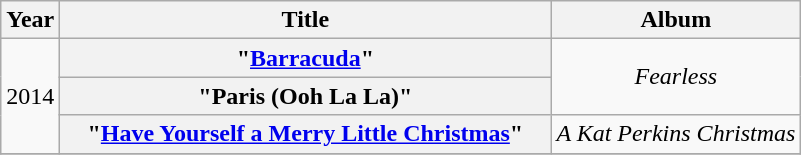<table class="wikitable plainrowheaders" style="text-align:center;">
<tr>
<th scope="col" style="width:1em;">Year</th>
<th scope="col" style="width:20em;">Title</th>
<th scope="col">Album</th>
</tr>
<tr>
<td rowspan="3">2014</td>
<th scope="row">"<a href='#'>Barracuda</a>"</th>
<td rowspan="2"><em>Fearless</em></td>
</tr>
<tr>
<th scope="row">"Paris (Ooh La La)"</th>
</tr>
<tr>
<th scope="row">"<a href='#'>Have Yourself a Merry Little Christmas</a>"</th>
<td><em>A Kat Perkins Christmas</em></td>
</tr>
<tr>
</tr>
</table>
